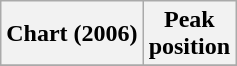<table class="wikitable plainrowheaders" style="text-align:center">
<tr>
<th scope="col">Chart (2006)</th>
<th scope="col">Peak<br> position</th>
</tr>
<tr>
</tr>
</table>
